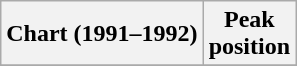<table class="wikitable sortable">
<tr>
<th align="left">Chart (1991–1992)</th>
<th align="center">Peak<br>position</th>
</tr>
<tr>
</tr>
</table>
